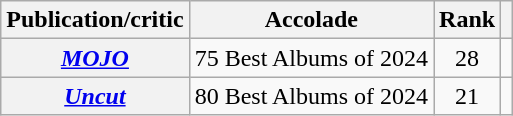<table class="wikitable sortable plainrowheaders">
<tr>
<th scope="col">Publication/critic</th>
<th scope="col">Accolade</th>
<th scope="col">Rank</th>
<th scope="col" class="unsortable"></th>
</tr>
<tr>
<th scope="row"><em><a href='#'>MOJO</a></em></th>
<td>75 Best Albums of 2024</td>
<td style="text-align: center;">28</td>
<td style="text-align: center;"></td>
</tr>
<tr>
<th scope="row"><em><a href='#'>Uncut</a></em></th>
<td>80 Best Albums of 2024</td>
<td style="text-align: center;">21</td>
<td style="text-align: center;"></td>
</tr>
</table>
